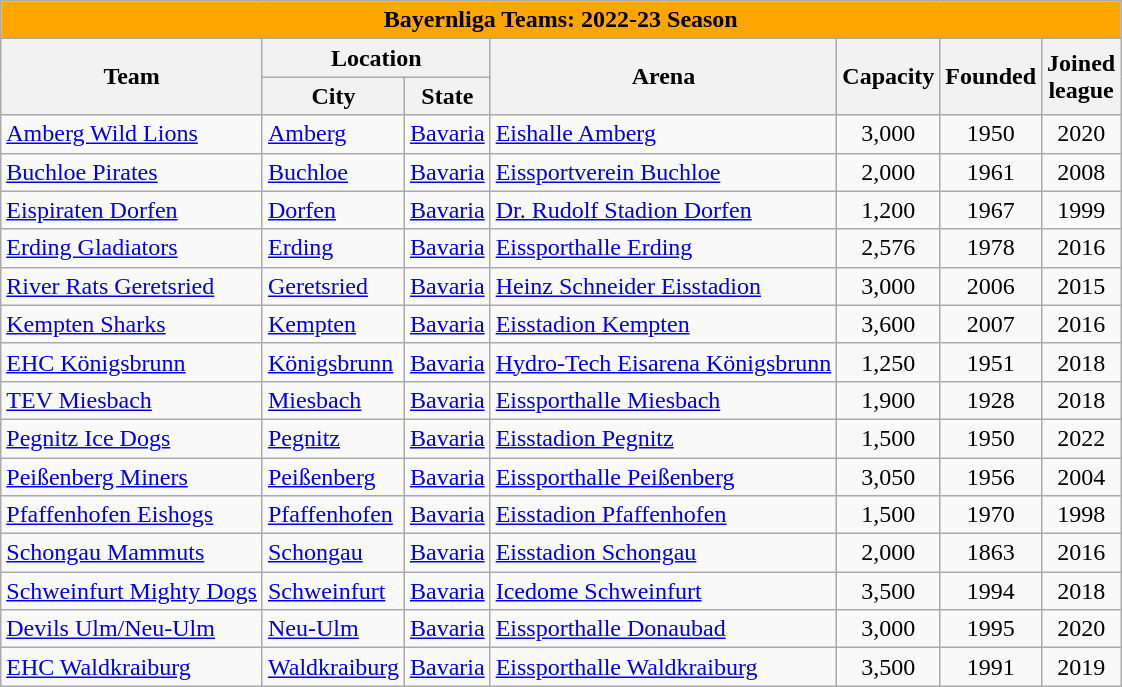<table class="wikitable sortable">
<tr>
<th style="background:#ffa500;" colspan="7"><span>Bayernliga Teams: 2022-23 Season</span></th>
</tr>
<tr>
<th rowspan=2>Team</th>
<th colspan=2>Location</th>
<th rowspan=2>Arena</th>
<th rowspan=2>Capacity</th>
<th rowspan=2>Founded</th>
<th rowspan=2>Joined <br> league</th>
</tr>
<tr>
<th>City</th>
<th>State</th>
</tr>
<tr>
<td><a href='#'>Amberg Wild Lions</a></td>
<td><a href='#'>Amberg</a></td>
<td> <a href='#'>Bavaria</a></td>
<td><a href='#'>Eishalle Amberg</a></td>
<td align="center">3,000</td>
<td align=center>1950</td>
<td align=center>2020</td>
</tr>
<tr>
<td><a href='#'>Buchloe Pirates</a></td>
<td><a href='#'>Buchloe</a></td>
<td> <a href='#'>Bavaria</a></td>
<td><a href='#'>Eissportverein Buchloe</a></td>
<td align="center">2,000</td>
<td align=center>1961</td>
<td align=center>2008</td>
</tr>
<tr>
<td><a href='#'>Eispiraten Dorfen</a></td>
<td><a href='#'>Dorfen</a></td>
<td> <a href='#'>Bavaria</a></td>
<td><a href='#'>Dr. Rudolf Stadion Dorfen</a></td>
<td align="center">1,200</td>
<td align=center>1967</td>
<td align=center>1999</td>
</tr>
<tr>
<td><a href='#'>Erding Gladiators</a></td>
<td><a href='#'>Erding</a></td>
<td> <a href='#'>Bavaria</a></td>
<td><a href='#'>Eissporthalle Erding</a></td>
<td align="center">2,576</td>
<td align=center>1978</td>
<td align=center>2016</td>
</tr>
<tr>
<td><a href='#'>River Rats Geretsried</a></td>
<td><a href='#'>Geretsried</a></td>
<td> <a href='#'>Bavaria</a></td>
<td><a href='#'>Heinz Schneider Eisstadion</a></td>
<td align="center">3,000</td>
<td align=center>2006</td>
<td align=center>2015</td>
</tr>
<tr>
<td><a href='#'>Kempten Sharks</a></td>
<td><a href='#'>Kempten</a></td>
<td> <a href='#'>Bavaria</a></td>
<td><a href='#'>Eisstadion Kempten</a></td>
<td align="center">3,600</td>
<td align=center>2007</td>
<td align=center>2016</td>
</tr>
<tr>
<td><a href='#'>EHC Königsbrunn</a></td>
<td><a href='#'>Königsbrunn</a></td>
<td> <a href='#'>Bavaria</a></td>
<td><a href='#'>Hydro-Tech Eisarena Königsbrunn</a></td>
<td align="center">1,250</td>
<td align=center>1951</td>
<td align=center>2018</td>
</tr>
<tr>
<td><a href='#'>TEV Miesbach</a></td>
<td><a href='#'>Miesbach</a></td>
<td> <a href='#'>Bavaria</a></td>
<td><a href='#'>Eissporthalle Miesbach</a></td>
<td align="center">1,900</td>
<td align=center>1928</td>
<td align=center>2018</td>
</tr>
<tr>
<td><a href='#'>Pegnitz Ice Dogs</a></td>
<td><a href='#'>Pegnitz</a></td>
<td> <a href='#'>Bavaria</a></td>
<td><a href='#'>Eisstadion Pegnitz</a></td>
<td align="center">1,500</td>
<td align=center>1950</td>
<td align=center>2022</td>
</tr>
<tr>
<td><a href='#'>Peißenberg Miners</a></td>
<td><a href='#'>Peißenberg</a></td>
<td> <a href='#'>Bavaria</a></td>
<td><a href='#'>Eissporthalle Peißenberg</a></td>
<td align="center">3,050</td>
<td align=center>1956</td>
<td align=center>2004</td>
</tr>
<tr>
<td><a href='#'>Pfaffenhofen Eishogs</a></td>
<td><a href='#'>Pfaffenhofen</a></td>
<td> <a href='#'>Bavaria</a></td>
<td><a href='#'>Eisstadion Pfaffenhofen</a></td>
<td align="center">1,500</td>
<td align=center>1970</td>
<td align=center>1998</td>
</tr>
<tr>
<td><a href='#'>Schongau Mammuts</a></td>
<td><a href='#'>Schongau</a></td>
<td> <a href='#'>Bavaria</a></td>
<td><a href='#'>Eisstadion Schongau</a></td>
<td align="center">2,000</td>
<td align=center>1863</td>
<td align=center>2016</td>
</tr>
<tr>
<td><a href='#'>Schweinfurt Mighty Dogs</a></td>
<td><a href='#'>Schweinfurt</a></td>
<td> <a href='#'>Bavaria</a></td>
<td><a href='#'>Icedome Schweinfurt</a></td>
<td align="center">3,500</td>
<td align=center>1994</td>
<td align=center>2018</td>
</tr>
<tr>
<td><a href='#'>Devils Ulm/Neu-Ulm</a></td>
<td><a href='#'>Neu-Ulm</a></td>
<td> <a href='#'>Bavaria</a></td>
<td><a href='#'>Eissporthalle Donaubad</a></td>
<td align="center">3,000</td>
<td align=center>1995</td>
<td align=center>2020</td>
</tr>
<tr>
<td><a href='#'>EHC Waldkraiburg</a></td>
<td><a href='#'>Waldkraiburg</a></td>
<td> <a href='#'>Bavaria</a></td>
<td><a href='#'>Eissporthalle Waldkraiburg</a></td>
<td align="center">3,500</td>
<td align=center>1991</td>
<td align=center>2019</td>
</tr>
</table>
